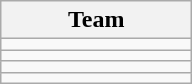<table class="wikitable" style="display:inline-table;">
<tr>
<th width=120>Team</th>
</tr>
<tr>
<td align=center></td>
</tr>
<tr>
<td align=center></td>
</tr>
<tr>
<td align=center></td>
</tr>
<tr>
<td align=center></td>
</tr>
</table>
